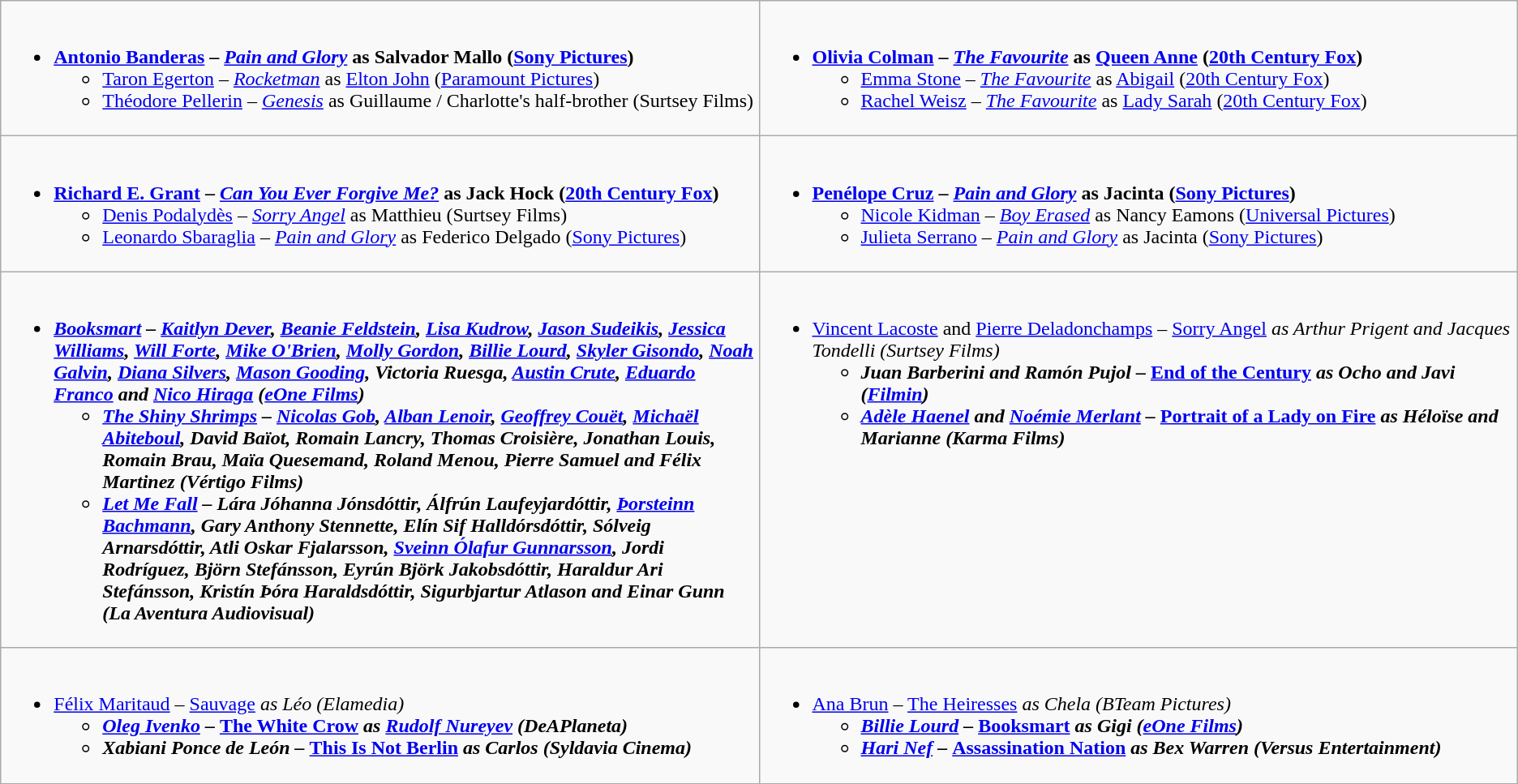<table class="wikitable">
<tr>
<td style="vertical-align:top;" width="50%"><br><ul><li><strong><a href='#'>Antonio Banderas</a> – <em><a href='#'>Pain and Glory</a></em> as Salvador Mallo (<a href='#'>Sony Pictures</a>)</strong><ul><li><a href='#'>Taron Egerton</a> – <em><a href='#'>Rocketman</a></em> as <a href='#'>Elton John</a> (<a href='#'>Paramount Pictures</a>)</li><li><a href='#'>Théodore Pellerin</a> – <em><a href='#'>Genesis</a></em> as Guillaume / Charlotte's half-brother (Surtsey Films)</li></ul></li></ul></td>
<td style="vertical-align:top;" width="50%"><br><ul><li><strong><a href='#'>Olivia Colman</a> – <em><a href='#'>The Favourite</a></em> as <a href='#'>Queen Anne</a> (<a href='#'>20th Century Fox</a>)</strong><ul><li><a href='#'>Emma Stone</a> – <em><a href='#'>The Favourite</a></em> as <a href='#'>Abigail</a> (<a href='#'>20th Century Fox</a>)</li><li><a href='#'>Rachel Weisz</a> – <em><a href='#'>The Favourite</a></em> as <a href='#'>Lady Sarah</a> (<a href='#'>20th Century Fox</a>)</li></ul></li></ul></td>
</tr>
<tr>
<td style="vertical-align:top;" width="50%"><br><ul><li><strong><a href='#'>Richard E. Grant</a> – <em><a href='#'>Can You Ever Forgive Me?</a></em> as Jack Hock (<a href='#'>20th Century Fox</a>)</strong><ul><li><a href='#'>Denis Podalydès</a> – <em><a href='#'>Sorry Angel</a></em> as Matthieu (Surtsey Films)</li><li><a href='#'>Leonardo Sbaraglia</a> – <em><a href='#'>Pain and Glory</a></em> as Federico Delgado (<a href='#'>Sony Pictures</a>)</li></ul></li></ul></td>
<td style="vertical-align:top;" width="50%"><br><ul><li><strong><a href='#'>Penélope Cruz</a> – <em><a href='#'>Pain and Glory</a></em> as Jacinta (<a href='#'>Sony Pictures</a>)</strong><ul><li><a href='#'>Nicole Kidman</a> – <em><a href='#'>Boy Erased</a></em> as Nancy Eamons (<a href='#'>Universal Pictures</a>)</li><li><a href='#'>Julieta Serrano</a> – <em><a href='#'>Pain and Glory</a></em> as Jacinta (<a href='#'>Sony Pictures</a>)</li></ul></li></ul></td>
</tr>
<tr>
<td style="vertical-align:top;" width="50%"><br><ul><li><strong><em><a href='#'>Booksmart</a><em> – <a href='#'>Kaitlyn Dever</a>, <a href='#'>Beanie Feldstein</a>, <a href='#'>Lisa Kudrow</a>, <a href='#'>Jason Sudeikis</a>, <a href='#'>Jessica Williams</a>, <a href='#'>Will Forte</a>, <a href='#'>Mike O'Brien</a>, <a href='#'>Molly Gordon</a>, <a href='#'>Billie Lourd</a>, <a href='#'>Skyler Gisondo</a>, <a href='#'>Noah Galvin</a>, <a href='#'>Diana Silvers</a>, <a href='#'>Mason Gooding</a>, Victoria Ruesga, <a href='#'>Austin Crute</a>, <a href='#'>Eduardo Franco</a> and <a href='#'>Nico Hiraga</a> (<a href='#'>eOne Films</a>)<strong><ul><li></em><a href='#'>The Shiny Shrimps</a><em> – <a href='#'>Nicolas Gob</a>, <a href='#'>Alban Lenoir</a>, <a href='#'>Geoffrey Couët</a>, <a href='#'>Michaël Abiteboul</a>, David Baïot, Romain Lancry, Thomas Croisière, Jonathan Louis, Romain Brau, Maïa Quesemand, Roland Menou, Pierre Samuel and Félix Martinez (Vértigo Films)</li><li></em><a href='#'>Let Me Fall</a><em> – Lára Jóhanna Jónsdóttir, Álfrún Laufeyjardóttir, <a href='#'>Þorsteinn Bachmann</a>, Gary Anthony Stennette, Elín Sif Halldórsdóttir, Sólveig Arnarsdóttir, Atli Oskar Fjalarsson, <a href='#'>Sveinn Ólafur Gunnarsson</a>, Jordi Rodríguez, Björn Stefánsson, Eyrún Björk Jakobsdóttir, Haraldur Ari Stefánsson, Kristín Þóra Haraldsdóttir, Sigurbjartur Atlason and Einar Gunn (La Aventura Audiovisual)</li></ul></li></ul></td>
<td style="vertical-align:top;" width="50%"><br><ul><li></strong><a href='#'>Vincent Lacoste</a> and <a href='#'>Pierre Deladonchamps</a> – </em><a href='#'>Sorry Angel</a><em> as Arthur Prigent and Jacques Tondelli (Surtsey Films)<strong><ul><li>Juan Barberini and Ramón Pujol – </em><a href='#'>End of the Century</a><em> as Ocho and Javi (<a href='#'>Filmin</a>)</li><li><a href='#'>Adèle Haenel</a> and <a href='#'>Noémie Merlant</a> – </em><a href='#'>Portrait of a Lady on Fire</a><em> as Héloïse and Marianne (Karma Films)</li></ul></li></ul></td>
</tr>
<tr>
<td style="vertical-align:top;" width="50%"><br><ul><li></strong><a href='#'>Félix Maritaud</a> – </em><a href='#'>Sauvage</a><em> as Léo (Elamedia)<strong><ul><li><a href='#'>Oleg Ivenko</a> – </em><a href='#'>The White Crow</a><em> as <a href='#'>Rudolf Nureyev</a> (DeAPlaneta)</li><li>Xabiani Ponce de León – </em><a href='#'>This Is Not Berlin</a><em> as Carlos (Syldavia Cinema)</li></ul></li></ul></td>
<td style="vertical-align:top;" width="50%"><br><ul><li></strong><a href='#'>Ana Brun</a> – </em><a href='#'>The Heiresses</a><em> as Chela (BTeam Pictures)<strong><ul><li><a href='#'>Billie Lourd</a> – </em><a href='#'>Booksmart</a><em> as Gigi (<a href='#'>eOne Films</a>)</li><li><a href='#'>Hari Nef</a> – </em><a href='#'>Assassination Nation</a><em> as Bex Warren (Versus Entertainment)</li></ul></li></ul></td>
</tr>
</table>
